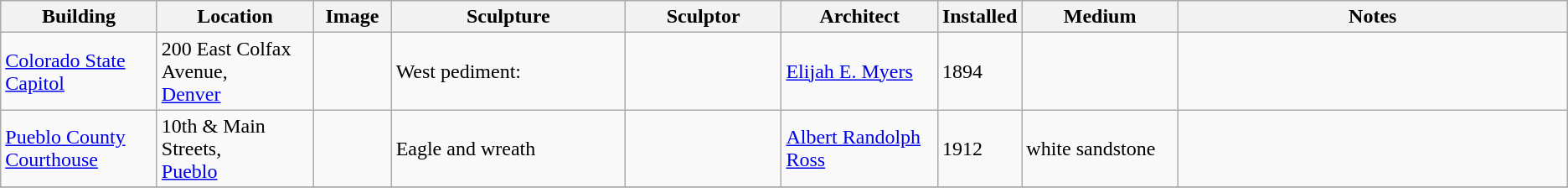<table class="wikitable sortable">
<tr>
<th width="10%">Building</th>
<th width="10%">Location</th>
<th width="5%">Image</th>
<th width="15%">Sculpture</th>
<th width="10%">Sculptor</th>
<th width="10%">Architect</th>
<th width="5%">Installed</th>
<th width="10%">Medium</th>
<th width="25%">Notes</th>
</tr>
<tr>
<td><a href='#'>Colorado State Capitol</a></td>
<td>200 East Colfax Avenue,<br><a href='#'>Denver</a></td>
<td></td>
<td>West pediment:</td>
<td></td>
<td><a href='#'>Elijah E. Myers</a></td>
<td>1894</td>
<td></td>
<td></td>
</tr>
<tr>
<td><a href='#'>Pueblo County Courthouse</a></td>
<td>10th & Main Streets,<br><a href='#'>Pueblo</a></td>
<td></td>
<td>Eagle and wreath</td>
<td></td>
<td><a href='#'>Albert Randolph Ross</a></td>
<td>1912</td>
<td>white sandstone</td>
<td></td>
</tr>
<tr>
</tr>
</table>
